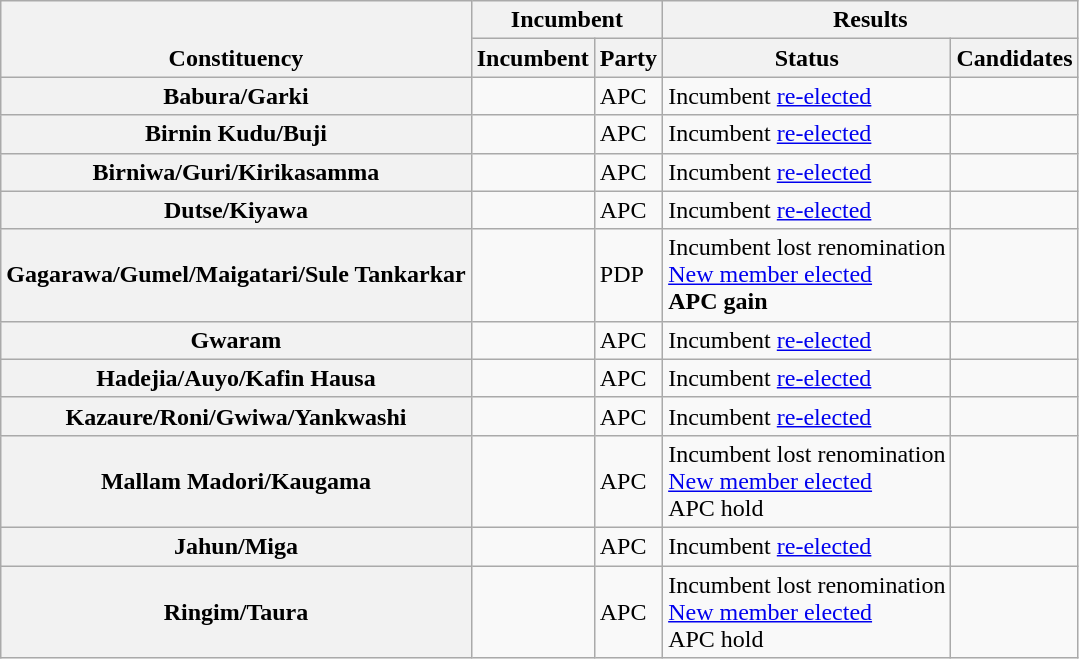<table class="wikitable sortable">
<tr valign=bottom>
<th rowspan=2>Constituency</th>
<th colspan=2>Incumbent</th>
<th colspan=2>Results</th>
</tr>
<tr valign=bottom>
<th>Incumbent</th>
<th>Party</th>
<th>Status</th>
<th>Candidates</th>
</tr>
<tr>
<th>Babura/Garki</th>
<td></td>
<td>APC</td>
<td>Incumbent <a href='#'>re-elected</a></td>
<td nowrap></td>
</tr>
<tr>
<th>Birnin Kudu/Buji</th>
<td></td>
<td>APC</td>
<td>Incumbent <a href='#'>re-elected</a></td>
<td nowrap></td>
</tr>
<tr>
<th>Birniwa/Guri/Kirikasamma</th>
<td></td>
<td>APC</td>
<td>Incumbent <a href='#'>re-elected</a></td>
<td nowrap></td>
</tr>
<tr>
<th>Dutse/Kiyawa</th>
<td></td>
<td>APC</td>
<td>Incumbent <a href='#'>re-elected</a></td>
<td nowrap></td>
</tr>
<tr>
<th>Gagarawa/Gumel/Maigatari/Sule Tankarkar</th>
<td></td>
<td>PDP</td>
<td>Incumbent lost renomination<br><a href='#'>New member elected</a><br><strong>APC gain</strong></td>
<td nowrap></td>
</tr>
<tr>
<th>Gwaram</th>
<td></td>
<td>APC</td>
<td>Incumbent <a href='#'>re-elected</a></td>
<td nowrap></td>
</tr>
<tr>
<th>Hadejia/Auyo/Kafin Hausa</th>
<td></td>
<td>APC</td>
<td>Incumbent <a href='#'>re-elected</a></td>
<td nowrap></td>
</tr>
<tr>
<th>Kazaure/Roni/Gwiwa/Yankwashi</th>
<td></td>
<td>APC</td>
<td>Incumbent <a href='#'>re-elected</a></td>
<td nowrap></td>
</tr>
<tr>
<th>Mallam Madori/Kaugama</th>
<td></td>
<td>APC</td>
<td>Incumbent lost renomination<br><a href='#'>New member elected</a><br>APC hold</td>
<td nowrap></td>
</tr>
<tr>
<th>Jahun/Miga</th>
<td></td>
<td>APC</td>
<td>Incumbent <a href='#'>re-elected</a></td>
<td nowrap></td>
</tr>
<tr>
<th>Ringim/Taura</th>
<td></td>
<td>APC</td>
<td>Incumbent lost renomination<br><a href='#'>New member elected</a><br>APC hold</td>
<td nowrap></td>
</tr>
</table>
